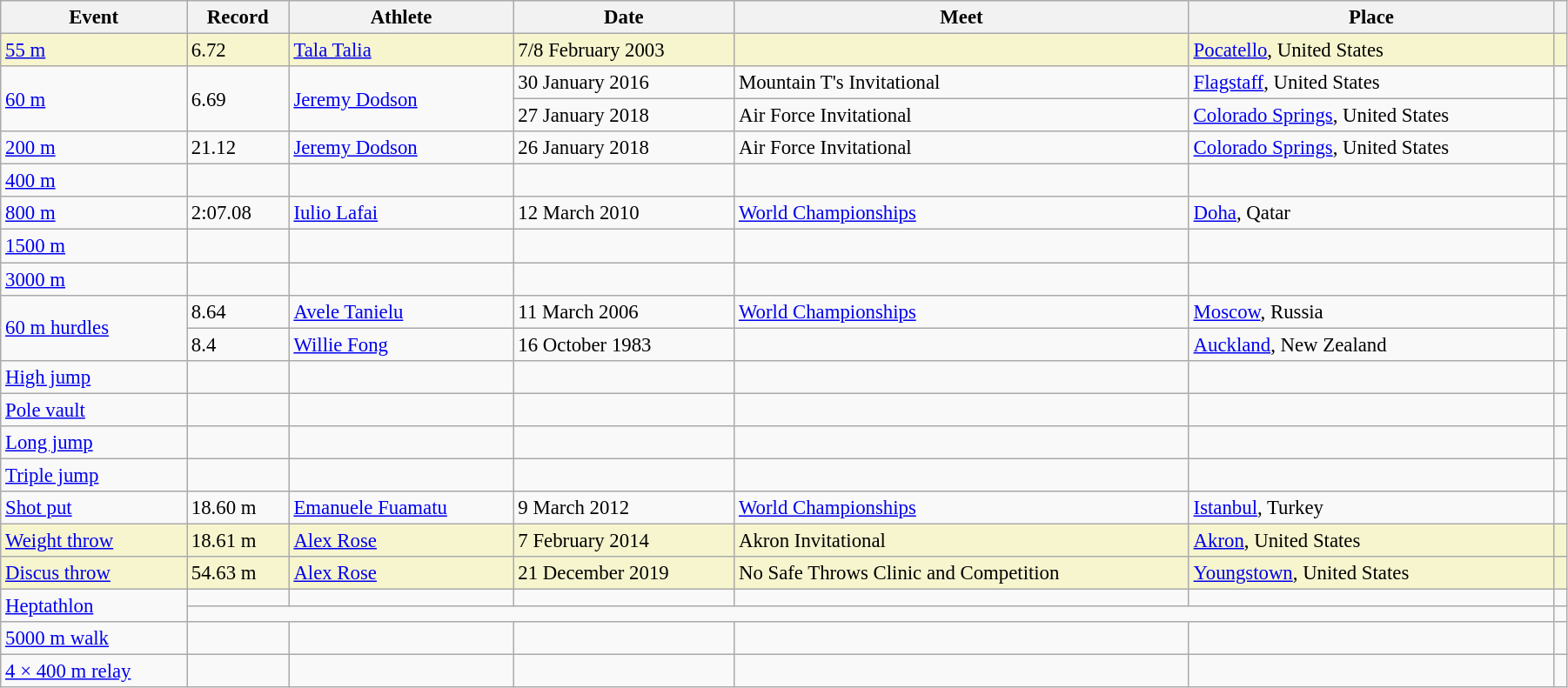<table class="wikitable" style="font-size:95%; width: 95%;">
<tr>
<th>Event</th>
<th>Record</th>
<th>Athlete</th>
<th>Date</th>
<th>Meet</th>
<th>Place</th>
<th></th>
</tr>
<tr style="background:#f6F5CE;">
<td><a href='#'>55 m</a></td>
<td>6.72 </td>
<td><a href='#'>Tala Talia</a></td>
<td>7/8 February 2003</td>
<td></td>
<td><a href='#'>Pocatello</a>, United States</td>
<td></td>
</tr>
<tr>
<td rowspan=2><a href='#'>60 m</a></td>
<td rowspan=2>6.69 </td>
<td rowspan=2><a href='#'>Jeremy Dodson</a></td>
<td>30 January 2016</td>
<td>Mountain T's Invitational</td>
<td><a href='#'>Flagstaff</a>, United States</td>
<td></td>
</tr>
<tr>
<td>27 January 2018</td>
<td>Air Force Invitational</td>
<td><a href='#'>Colorado Springs</a>, United States</td>
<td></td>
</tr>
<tr>
<td><a href='#'>200 m</a></td>
<td>21.12  </td>
<td><a href='#'>Jeremy Dodson</a></td>
<td>26 January 2018</td>
<td>Air Force Invitational</td>
<td><a href='#'>Colorado Springs</a>, United States</td>
<td></td>
</tr>
<tr>
<td><a href='#'>400 m</a></td>
<td></td>
<td></td>
<td></td>
<td></td>
<td></td>
<td></td>
</tr>
<tr>
<td><a href='#'>800 m</a></td>
<td>2:07.08</td>
<td><a href='#'>Iulio Lafai</a></td>
<td>12 March 2010</td>
<td><a href='#'>World Championships</a></td>
<td><a href='#'>Doha</a>, Qatar</td>
<td></td>
</tr>
<tr>
<td><a href='#'>1500 m</a></td>
<td></td>
<td></td>
<td></td>
<td></td>
<td></td>
<td></td>
</tr>
<tr>
<td><a href='#'>3000 m</a></td>
<td></td>
<td></td>
<td></td>
<td></td>
<td></td>
<td></td>
</tr>
<tr>
<td rowspan=2><a href='#'>60 m hurdles</a></td>
<td>8.64</td>
<td><a href='#'>Avele Tanielu</a></td>
<td>11 March 2006</td>
<td><a href='#'>World Championships</a></td>
<td><a href='#'>Moscow</a>, Russia</td>
<td></td>
</tr>
<tr>
<td>8.4 </td>
<td><a href='#'>Willie Fong</a></td>
<td>16 October 1983</td>
<td></td>
<td><a href='#'>Auckland</a>, New Zealand</td>
<td></td>
</tr>
<tr>
<td><a href='#'>High jump</a></td>
<td></td>
<td></td>
<td></td>
<td></td>
<td></td>
<td></td>
</tr>
<tr>
<td><a href='#'>Pole vault</a></td>
<td></td>
<td></td>
<td></td>
<td></td>
<td></td>
<td></td>
</tr>
<tr>
<td><a href='#'>Long jump</a></td>
<td></td>
<td></td>
<td></td>
<td></td>
<td></td>
<td></td>
</tr>
<tr>
<td><a href='#'>Triple jump</a></td>
<td></td>
<td></td>
<td></td>
<td></td>
<td></td>
<td></td>
</tr>
<tr>
<td><a href='#'>Shot put</a></td>
<td>18.60 m</td>
<td><a href='#'>Emanuele Fuamatu</a></td>
<td>9 March 2012</td>
<td><a href='#'>World Championships</a></td>
<td><a href='#'>Istanbul</a>, Turkey</td>
<td></td>
</tr>
<tr style="background:#f6F5CE;">
<td><a href='#'>Weight throw</a></td>
<td>18.61 m</td>
<td><a href='#'>Alex Rose</a></td>
<td>7 February 2014</td>
<td>Akron Invitational</td>
<td><a href='#'>Akron</a>, United States</td>
<td></td>
</tr>
<tr style="background:#f6F5CE;">
<td><a href='#'>Discus throw</a></td>
<td>54.63 m</td>
<td><a href='#'>Alex Rose</a></td>
<td>21 December 2019</td>
<td>No Safe Throws Clinic and Competition</td>
<td><a href='#'>Youngstown</a>, United States</td>
<td></td>
</tr>
<tr>
<td rowspan=2><a href='#'>Heptathlon</a></td>
<td></td>
<td></td>
<td></td>
<td></td>
<td></td>
<td></td>
</tr>
<tr>
<td colspan=5></td>
<td></td>
</tr>
<tr>
<td><a href='#'>5000 m walk</a></td>
<td></td>
<td></td>
<td></td>
<td></td>
<td></td>
<td></td>
</tr>
<tr>
<td><a href='#'>4 × 400 m relay</a></td>
<td></td>
<td></td>
<td></td>
<td></td>
<td></td>
<td></td>
</tr>
</table>
